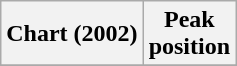<table class="wikitable plainrowheaders sortable" style="text-align:center;" border="1">
<tr>
<th scope="col">Chart (2002)</th>
<th scope="col">Peak<br>position</th>
</tr>
<tr>
</tr>
</table>
